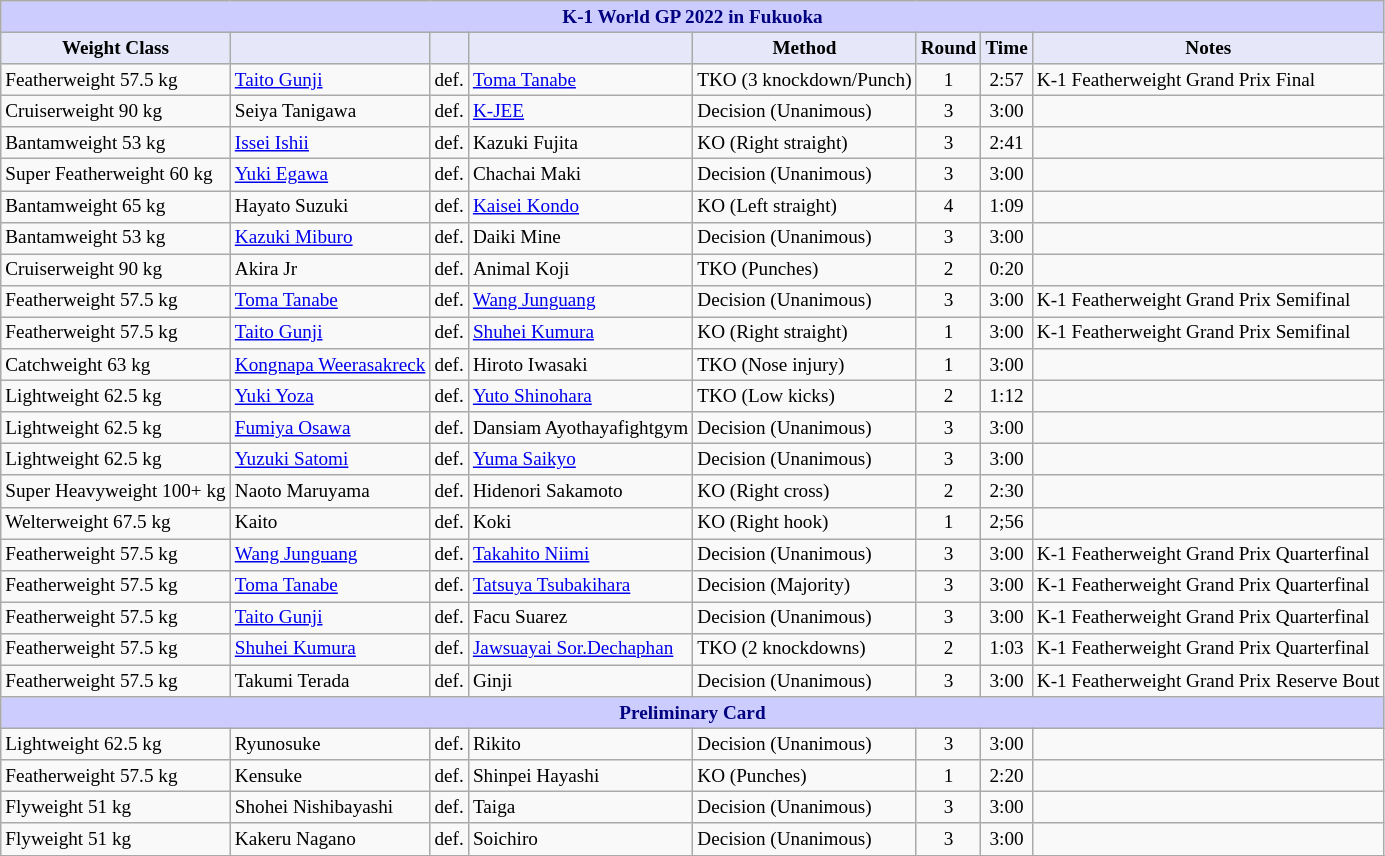<table class="wikitable" style="font-size: 80%;">
<tr>
<th colspan="8" style="background-color: #ccf; color: #000080; text-align: center;"><strong>K-1 World GP 2022 in Fukuoka</strong></th>
</tr>
<tr>
<th colspan="1" style="background-color: #E6E8FA; color: #000000; text-align: center;">Weight Class</th>
<th colspan="1" style="background-color: #E6E8FA; color: #000000; text-align: center;"></th>
<th colspan="1" style="background-color: #E6E8FA; color: #000000; text-align: center;"></th>
<th colspan="1" style="background-color: #E6E8FA; color: #000000; text-align: center;"></th>
<th colspan="1" style="background-color: #E6E8FA; color: #000000; text-align: center;">Method</th>
<th colspan="1" style="background-color: #E6E8FA; color: #000000; text-align: center;">Round</th>
<th colspan="1" style="background-color: #E6E8FA; color: #000000; text-align: center;">Time</th>
<th colspan="1" style="background-color: #E6E8FA; color: #000000; text-align: center;">Notes</th>
</tr>
<tr>
<td>Featherweight 57.5 kg</td>
<td> <a href='#'>Taito Gunji</a></td>
<td align=center>def.</td>
<td> <a href='#'>Toma Tanabe</a></td>
<td>TKO (3 knockdown/Punch)</td>
<td align=center>1</td>
<td align=center>2:57</td>
<td>K-1 Featherweight Grand Prix Final</td>
</tr>
<tr>
<td>Cruiserweight 90 kg</td>
<td> Seiya Tanigawa</td>
<td align=center>def.</td>
<td> <a href='#'>K-JEE</a></td>
<td>Decision (Unanimous)</td>
<td align=center>3</td>
<td align=center>3:00</td>
<td></td>
</tr>
<tr>
<td>Bantamweight 53 kg</td>
<td> <a href='#'>Issei Ishii</a></td>
<td align=center>def.</td>
<td> Kazuki Fujita</td>
<td>KO (Right straight)</td>
<td align=center>3</td>
<td align=center>2:41</td>
<td></td>
</tr>
<tr>
<td>Super Featherweight 60 kg</td>
<td> <a href='#'>Yuki Egawa</a></td>
<td align=center>def.</td>
<td> Chachai Maki</td>
<td>Decision (Unanimous)</td>
<td align=center>3</td>
<td align=center>3:00</td>
<td></td>
</tr>
<tr>
<td>Bantamweight 65 kg</td>
<td> Hayato Suzuki</td>
<td align=center>def.</td>
<td> <a href='#'>Kaisei Kondo</a></td>
<td>KO (Left straight)</td>
<td align=center>4</td>
<td align=center>1:09</td>
<td></td>
</tr>
<tr>
<td>Bantamweight 53 kg</td>
<td> <a href='#'>Kazuki Miburo</a></td>
<td align=center>def.</td>
<td> Daiki Mine</td>
<td>Decision (Unanimous)</td>
<td align=center>3</td>
<td align=center>3:00</td>
<td></td>
</tr>
<tr>
<td>Cruiserweight 90 kg</td>
<td> Akira Jr</td>
<td align=center>def.</td>
<td> Animal Koji</td>
<td>TKO (Punches)</td>
<td align=center>2</td>
<td align=center>0:20</td>
<td></td>
</tr>
<tr>
<td>Featherweight 57.5 kg</td>
<td> <a href='#'>Toma Tanabe</a></td>
<td align=center>def.</td>
<td> <a href='#'>Wang Junguang</a></td>
<td>Decision (Unanimous)</td>
<td align=center>3</td>
<td align=center>3:00</td>
<td>K-1 Featherweight Grand Prix Semifinal</td>
</tr>
<tr>
<td>Featherweight 57.5 kg</td>
<td> <a href='#'>Taito Gunji</a></td>
<td align=center>def.</td>
<td> <a href='#'>Shuhei Kumura</a></td>
<td>KO (Right straight)</td>
<td align=center>1</td>
<td align=center>3:00</td>
<td>K-1 Featherweight Grand Prix Semifinal</td>
</tr>
<tr>
<td>Catchweight 63 kg</td>
<td> <a href='#'>Kongnapa Weerasakreck</a></td>
<td align=center>def.</td>
<td> Hiroto Iwasaki</td>
<td>TKO (Nose injury)</td>
<td align=center>1</td>
<td align=center>3:00</td>
<td></td>
</tr>
<tr>
<td>Lightweight 62.5 kg</td>
<td> <a href='#'>Yuki Yoza</a></td>
<td align=center>def.</td>
<td> <a href='#'>Yuto Shinohara</a></td>
<td>TKO (Low kicks)</td>
<td align=center>2</td>
<td align=center>1:12</td>
<td></td>
</tr>
<tr>
<td>Lightweight 62.5 kg</td>
<td> <a href='#'>Fumiya Osawa</a></td>
<td align=center>def.</td>
<td> Dansiam Ayothayafightgym</td>
<td>Decision (Unanimous)</td>
<td align=center>3</td>
<td align=center>3:00</td>
<td></td>
</tr>
<tr>
<td>Lightweight 62.5 kg</td>
<td> <a href='#'>Yuzuki Satomi</a></td>
<td align=center>def.</td>
<td> <a href='#'>Yuma Saikyo</a></td>
<td>Decision (Unanimous)</td>
<td align=center>3</td>
<td align=center>3:00</td>
<td></td>
</tr>
<tr>
<td>Super Heavyweight 100+ kg</td>
<td> Naoto Maruyama</td>
<td align=center>def.</td>
<td> Hidenori Sakamoto</td>
<td>KO (Right cross)</td>
<td align=center>2</td>
<td align=center>2:30</td>
<td></td>
</tr>
<tr>
<td>Welterweight 67.5 kg</td>
<td> Kaito</td>
<td align=center>def.</td>
<td> Koki</td>
<td>KO (Right hook)</td>
<td align=center>1</td>
<td align=center>2;56</td>
<td></td>
</tr>
<tr>
<td>Featherweight 57.5 kg</td>
<td> <a href='#'>Wang Junguang</a></td>
<td align=center>def.</td>
<td> <a href='#'>Takahito Niimi</a></td>
<td>Decision (Unanimous)</td>
<td align=center>3</td>
<td align=center>3:00</td>
<td>K-1 Featherweight Grand Prix Quarterfinal</td>
</tr>
<tr>
<td>Featherweight 57.5 kg</td>
<td> <a href='#'>Toma Tanabe</a></td>
<td align=center>def.</td>
<td> <a href='#'>Tatsuya Tsubakihara</a></td>
<td>Decision (Majority)</td>
<td align=center>3</td>
<td align=center>3:00</td>
<td>K-1 Featherweight Grand Prix Quarterfinal</td>
</tr>
<tr>
<td>Featherweight 57.5 kg</td>
<td> <a href='#'>Taito Gunji</a></td>
<td align=center>def.</td>
<td> Facu Suarez</td>
<td>Decision (Unanimous)</td>
<td align=center>3</td>
<td align=center>3:00</td>
<td>K-1 Featherweight Grand Prix Quarterfinal</td>
</tr>
<tr>
<td>Featherweight 57.5 kg</td>
<td> <a href='#'>Shuhei Kumura</a></td>
<td align=center>def.</td>
<td> <a href='#'>Jawsuayai Sor.Dechaphan</a></td>
<td>TKO (2 knockdowns)</td>
<td align=center>2</td>
<td align=center>1:03</td>
<td>K-1 Featherweight Grand Prix Quarterfinal</td>
</tr>
<tr>
<td>Featherweight 57.5 kg</td>
<td> Takumi Terada</td>
<td align=center>def.</td>
<td> Ginji</td>
<td>Decision (Unanimous)</td>
<td align=center>3</td>
<td align=center>3:00</td>
<td>K-1 Featherweight Grand Prix Reserve Bout</td>
</tr>
<tr>
<th colspan="8" style="background-color: #ccf; color: #000080; text-align: center;"><strong>Preliminary Card</strong></th>
</tr>
<tr>
<td>Lightweight 62.5 kg</td>
<td> Ryunosuke</td>
<td align=center>def.</td>
<td> Rikito</td>
<td>Decision (Unanimous)</td>
<td align=center>3</td>
<td align=center>3:00</td>
</tr>
<tr>
<td>Featherweight 57.5 kg</td>
<td> Kensuke</td>
<td align=center>def.</td>
<td> Shinpei Hayashi</td>
<td>KO (Punches)</td>
<td align=center>1</td>
<td align=center>2:20</td>
<td></td>
</tr>
<tr>
<td>Flyweight 51 kg</td>
<td> Shohei Nishibayashi</td>
<td align=center>def.</td>
<td> Taiga</td>
<td>Decision (Unanimous)</td>
<td align=center>3</td>
<td align=center>3:00</td>
<td></td>
</tr>
<tr>
<td>Flyweight 51 kg</td>
<td> Kakeru Nagano</td>
<td align=center>def.</td>
<td> Soichiro</td>
<td>Decision (Unanimous)</td>
<td align=center>3</td>
<td align=center>3:00</td>
<td></td>
</tr>
<tr>
</tr>
</table>
